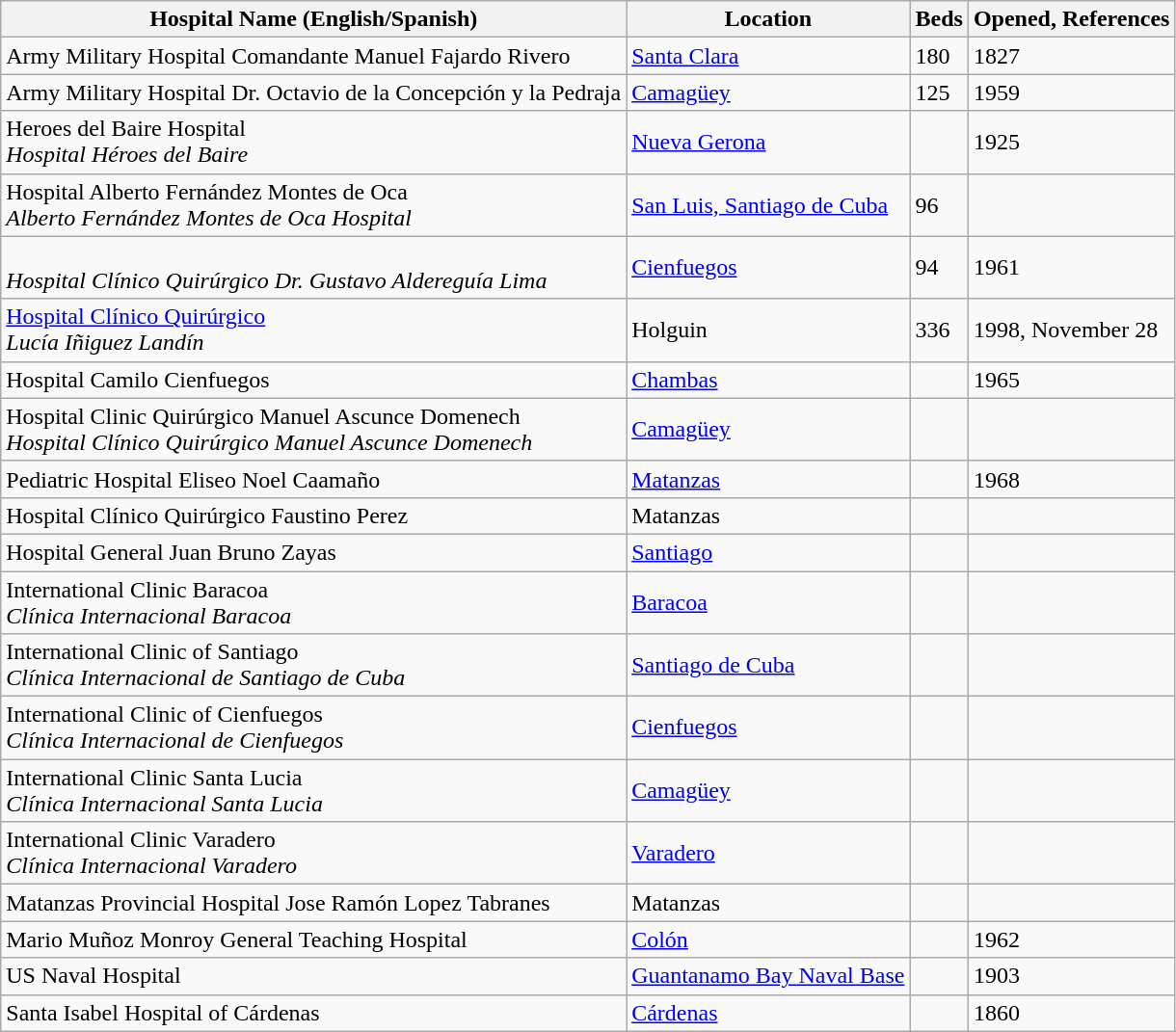<table class="wikitable sortable plainrowheaders" summary="Hospitals in Cuba outside of Havana">
<tr>
<th>Hospital Name (English/Spanish)</th>
<th>Location</th>
<th>Beds</th>
<th>Opened, References</th>
</tr>
<tr>
<td>Army Military Hospital Comandante Manuel Fajardo Rivero</td>
<td><a href='#'>Santa Clara</a><br></td>
<td>180</td>
<td>1827</td>
</tr>
<tr>
<td>Army Military Hospital Dr. Octavio de la Concepción y la Pedraja</td>
<td><a href='#'>Camagüey</a><br></td>
<td>125</td>
<td>1959</td>
</tr>
<tr>
<td>Heroes del Baire Hospital<br><em>Hospital Héroes del Baire</em></td>
<td><a href='#'>Nueva Gerona</a><br></td>
<td></td>
<td>1925</td>
</tr>
<tr>
<td>Hospital Alberto Fernández Montes de Oca <br><em>Alberto Fernández Montes de Oca Hospital</em></td>
<td><a href='#'>San Luis, Santiago de Cuba</a><br></td>
<td>96</td>
<td></td>
</tr>
<tr>
<td><br><em>Hospital Clínico Quirúrgico Dr. Gustavo Aldereguía Lima</em></td>
<td><a href='#'>Cienfuegos</a><br></td>
<td>94</td>
<td>1961</td>
</tr>
<tr>
<td><a href='#'>Hospital Clínico Quirúrgico</a><br><em>Lucía Iñiguez Landín</em></td>
<td>Holguin<br></td>
<td>336</td>
<td>1998, November 28</td>
</tr>
<tr>
<td>Hospital Camilo Cienfuegos</td>
<td><a href='#'>Chambas</a><br></td>
<td></td>
<td>1965</td>
</tr>
<tr>
<td>Hospital Clinic Quirúrgico Manuel Ascunce Domenech<br><em>Hospital Clínico Quirúrgico Manuel Ascunce Domenech</em></td>
<td><a href='#'>Camagüey</a><br></td>
<td></td>
<td></td>
</tr>
<tr>
<td>Pediatric Hospital Eliseo Noel Caamaño</td>
<td><a href='#'>Matanzas</a><br></td>
<td></td>
<td>1968</td>
</tr>
<tr>
<td>Hospital Clínico Quirúrgico Faustino Perez</td>
<td>Matanzas<br></td>
<td></td>
<td></td>
</tr>
<tr>
<td>Hospital General Juan Bruno Zayas</td>
<td><a href='#'>Santiago</a><br></td>
<td></td>
<td></td>
</tr>
<tr>
<td>International Clinic Baracoa<br><em>Clínica Internacional Baracoa</em></td>
<td><a href='#'>Baracoa</a><br></td>
<td></td>
<td></td>
</tr>
<tr>
<td>International Clinic of Santiago<br><em>Clínica Internacional de Santiago de Cuba</em></td>
<td><a href='#'>Santiago de Cuba</a><br></td>
<td></td>
<td></td>
</tr>
<tr>
<td>International Clinic of Cienfuegos<br><em>Clínica Internacional de Cienfuegos</em></td>
<td><a href='#'>Cienfuegos</a><br></td>
<td></td>
<td></td>
</tr>
<tr>
<td>International Clinic Santa Lucia<br><em>Clínica Internacional Santa Lucia</em></td>
<td><a href='#'>Camagüey</a></td>
<td></td>
<td></td>
</tr>
<tr>
<td>International Clinic Varadero<br><em>Clínica Internacional Varadero</em></td>
<td><a href='#'>Varadero</a></td>
<td></td>
<td></td>
</tr>
<tr>
<td>Matanzas Provincial Hospital Jose Ramón Lopez Tabranes</td>
<td>Matanzas<br></td>
<td></td>
<td></td>
</tr>
<tr>
<td>Mario Muñoz Monroy General Teaching Hospital</td>
<td><a href='#'>Colón</a><br></td>
<td></td>
<td>1962</td>
</tr>
<tr>
<td>US Naval Hospital</td>
<td><a href='#'>Guantanamo Bay Naval Base</a><br></td>
<td></td>
<td>1903</td>
</tr>
<tr>
<td>Santa Isabel Hospital of Cárdenas</td>
<td><a href='#'>Cárdenas</a></td>
<td></td>
<td>1860</td>
</tr>
</table>
